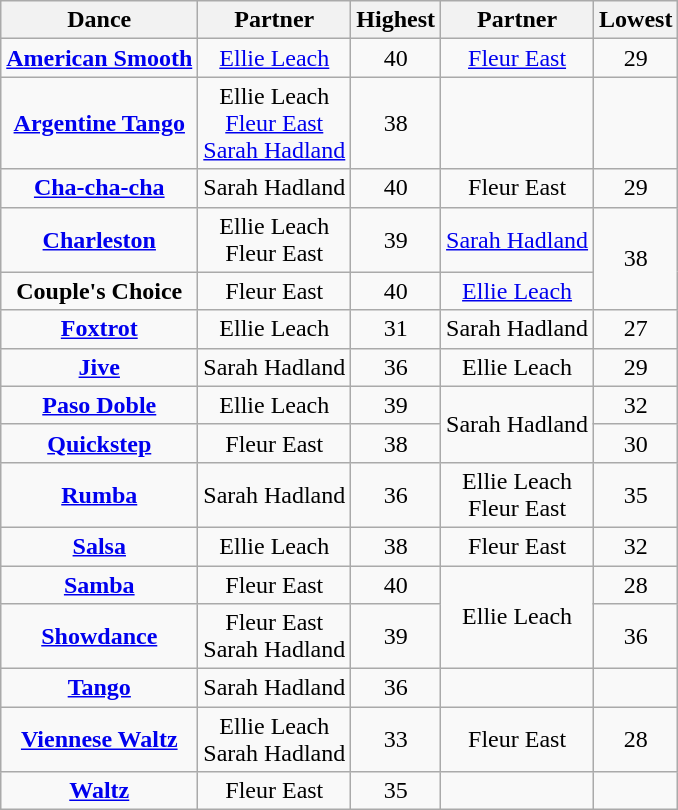<table class="wikitable sortable collapsed">
<tr style="text-align:center">
<th>Dance</th>
<th>Partner</th>
<th>Highest</th>
<th>Partner</th>
<th>Lowest</th>
</tr>
<tr style="text-align: center;">
<td><strong><a href='#'>American Smooth</a></strong></td>
<td><a href='#'>Ellie Leach</a></td>
<td>40</td>
<td><a href='#'>Fleur East</a></td>
<td>29</td>
</tr>
<tr style="text-align: center;">
<td><strong><a href='#'>Argentine Tango</a></strong></td>
<td>Ellie Leach<br><a href='#'>Fleur East</a><br><a href='#'>Sarah Hadland</a></td>
<td>38</td>
<td></td>
<td></td>
</tr>
<tr style="text-align: center;">
<td><strong><a href='#'>Cha-cha-cha</a></strong></td>
<td>Sarah Hadland</td>
<td>40</td>
<td>Fleur East</td>
<td>29</td>
</tr>
<tr style="text-align: center;">
<td><strong><a href='#'>Charleston</a></strong></td>
<td>Ellie Leach<br>Fleur East</td>
<td>39</td>
<td><a href='#'>Sarah Hadland</a></td>
<td rowspan="2">38</td>
</tr>
<tr style="text-align: center;">
<td><strong>Couple's Choice</strong></td>
<td>Fleur East</td>
<td>40</td>
<td><a href='#'>Ellie Leach</a></td>
</tr>
<tr style="text-align: center;">
<td><strong><a href='#'>Foxtrot</a></strong></td>
<td>Ellie Leach</td>
<td>31</td>
<td>Sarah Hadland</td>
<td>27</td>
</tr>
<tr style="text-align: center;">
<td><strong><a href='#'>Jive</a></strong></td>
<td>Sarah Hadland</td>
<td>36</td>
<td>Ellie Leach</td>
<td>29</td>
</tr>
<tr style="text-align: center;">
<td><strong><a href='#'>Paso Doble</a></strong></td>
<td>Ellie Leach</td>
<td>39</td>
<td rowspan="2">Sarah Hadland</td>
<td>32</td>
</tr>
<tr style="text-align: center;">
<td><strong><a href='#'>Quickstep</a></strong></td>
<td>Fleur East</td>
<td>38</td>
<td>30</td>
</tr>
<tr style="text-align: center;">
<td><strong><a href='#'>Rumba</a></strong></td>
<td>Sarah Hadland</td>
<td>36</td>
<td>Ellie Leach<br>Fleur East</td>
<td>35</td>
</tr>
<tr style="text-align: center;">
<td><strong><a href='#'>Salsa</a></strong></td>
<td>Ellie Leach</td>
<td>38</td>
<td>Fleur East</td>
<td>32</td>
</tr>
<tr style="text-align: center;">
<td><strong><a href='#'>Samba</a></strong></td>
<td>Fleur East</td>
<td>40</td>
<td rowspan="2">Ellie Leach</td>
<td>28</td>
</tr>
<tr style="text-align: center;">
<td><strong><a href='#'>Showdance</a></strong></td>
<td>Fleur East<br>Sarah Hadland</td>
<td>39</td>
<td>36</td>
</tr>
<tr style="text-align: center;">
<td><strong><a href='#'>Tango</a></strong></td>
<td>Sarah Hadland</td>
<td>36</td>
<td></td>
<td></td>
</tr>
<tr style="text-align: center;">
<td><strong><a href='#'>Viennese Waltz</a></strong></td>
<td>Ellie Leach<br>Sarah Hadland</td>
<td>33</td>
<td>Fleur East</td>
<td>28</td>
</tr>
<tr style="text-align: center;">
<td><strong><a href='#'>Waltz</a></strong></td>
<td>Fleur East</td>
<td>35</td>
<td></td>
<td></td>
</tr>
</table>
